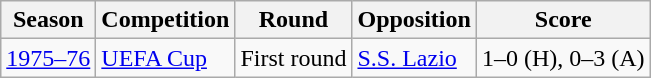<table class="wikitable">
<tr>
<th>Season</th>
<th>Competition</th>
<th>Round</th>
<th>Opposition</th>
<th>Score</th>
</tr>
<tr>
<td rowspan="4"><a href='#'>1975–76</a></td>
<td rowspan="4"><a href='#'>UEFA Cup</a></td>
<td>First round</td>
<td> <a href='#'>S.S. Lazio</a></td>
<td>1–0 (H), 0–3 (A)</td>
</tr>
</table>
